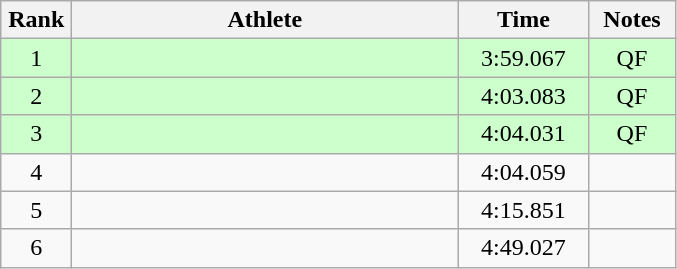<table class=wikitable style="text-align:center">
<tr>
<th width=40>Rank</th>
<th width=250>Athlete</th>
<th width=80>Time</th>
<th width=50>Notes</th>
</tr>
<tr bgcolor="ccffcc">
<td>1</td>
<td align=left></td>
<td>3:59.067</td>
<td>QF</td>
</tr>
<tr bgcolor="ccffcc">
<td>2</td>
<td align=left></td>
<td>4:03.083</td>
<td>QF</td>
</tr>
<tr bgcolor="ccffcc">
<td>3</td>
<td align=left></td>
<td>4:04.031</td>
<td>QF</td>
</tr>
<tr>
<td>4</td>
<td align=left></td>
<td>4:04.059</td>
<td></td>
</tr>
<tr>
<td>5</td>
<td align=left></td>
<td>4:15.851</td>
<td></td>
</tr>
<tr>
<td>6</td>
<td align=left></td>
<td>4:49.027</td>
<td></td>
</tr>
</table>
